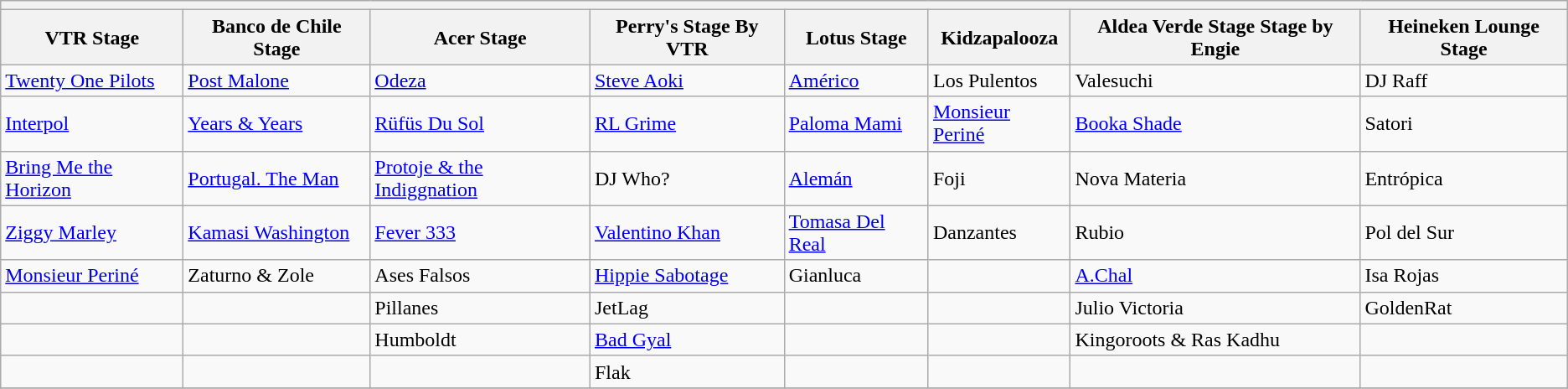<table class="wikitable">
<tr>
<th colspan="8"></th>
</tr>
<tr>
<th>VTR Stage</th>
<th>Banco de Chile Stage</th>
<th>Acer Stage</th>
<th>Perry's Stage By VTR</th>
<th>Lotus Stage</th>
<th>Kidzapalooza</th>
<th>Aldea Verde Stage Stage by Engie</th>
<th>Heineken Lounge Stage</th>
</tr>
<tr>
<td><a href='#'>Twenty One Pilots</a></td>
<td><a href='#'>Post Malone</a></td>
<td><a href='#'>Odeza</a></td>
<td><a href='#'>Steve Aoki</a></td>
<td><a href='#'>Américo</a></td>
<td>Los Pulentos</td>
<td>Valesuchi</td>
<td>DJ Raff</td>
</tr>
<tr>
<td><a href='#'>Interpol</a></td>
<td><a href='#'>Years & Years</a></td>
<td><a href='#'>Rüfüs Du Sol</a></td>
<td><a href='#'>RL Grime</a></td>
<td><a href='#'>Paloma Mami</a></td>
<td><a href='#'>Monsieur Periné</a></td>
<td><a href='#'>Booka Shade</a></td>
<td>Satori</td>
</tr>
<tr>
<td><a href='#'>Bring Me the Horizon</a></td>
<td><a href='#'>Portugal. The Man</a></td>
<td><a href='#'>Protoje & the Indiggnation</a></td>
<td>DJ Who?</td>
<td><a href='#'>Alemán</a></td>
<td>Foji</td>
<td>Nova Materia</td>
<td>Entrópica</td>
</tr>
<tr>
<td><a href='#'>Ziggy Marley</a></td>
<td><a href='#'>Kamasi Washington</a></td>
<td><a href='#'>Fever 333</a></td>
<td><a href='#'>Valentino Khan</a></td>
<td><a href='#'>Tomasa Del Real</a></td>
<td>Danzantes</td>
<td>Rubio</td>
<td>Pol del Sur</td>
</tr>
<tr>
<td><a href='#'>Monsieur Periné</a></td>
<td>Zaturno & Zole</td>
<td>Ases Falsos</td>
<td><a href='#'>Hippie Sabotage</a></td>
<td>Gianluca</td>
<td></td>
<td><a href='#'>A.Chal</a></td>
<td>Isa Rojas</td>
</tr>
<tr>
<td></td>
<td></td>
<td>Pillanes</td>
<td>JetLag</td>
<td></td>
<td></td>
<td>Julio Victoria</td>
<td>GoldenRat</td>
</tr>
<tr>
<td></td>
<td></td>
<td>Humboldt</td>
<td><a href='#'>Bad Gyal</a></td>
<td></td>
<td></td>
<td>Kingoroots & Ras Kadhu</td>
<td></td>
</tr>
<tr>
<td></td>
<td></td>
<td></td>
<td>Flak</td>
<td></td>
<td></td>
<td></td>
<td></td>
</tr>
<tr>
</tr>
</table>
